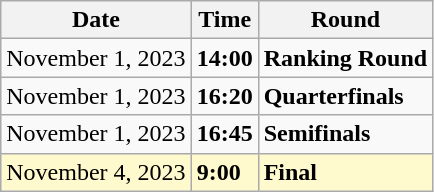<table class="wikitable">
<tr>
<th>Date</th>
<th>Time</th>
<th>Round</th>
</tr>
<tr>
<td>November 1, 2023</td>
<td><strong>14:00</strong></td>
<td><strong>Ranking Round</strong></td>
</tr>
<tr>
<td>November 1, 2023</td>
<td><strong>16:20</strong></td>
<td><strong>Quarterfinals</strong></td>
</tr>
<tr>
<td>November 1, 2023</td>
<td><strong>16:45</strong></td>
<td><strong>Semifinals</strong></td>
</tr>
<tr style=background:lemonchiffon>
<td>November 4, 2023</td>
<td><strong>9:00</strong></td>
<td><strong>Final</strong></td>
</tr>
</table>
